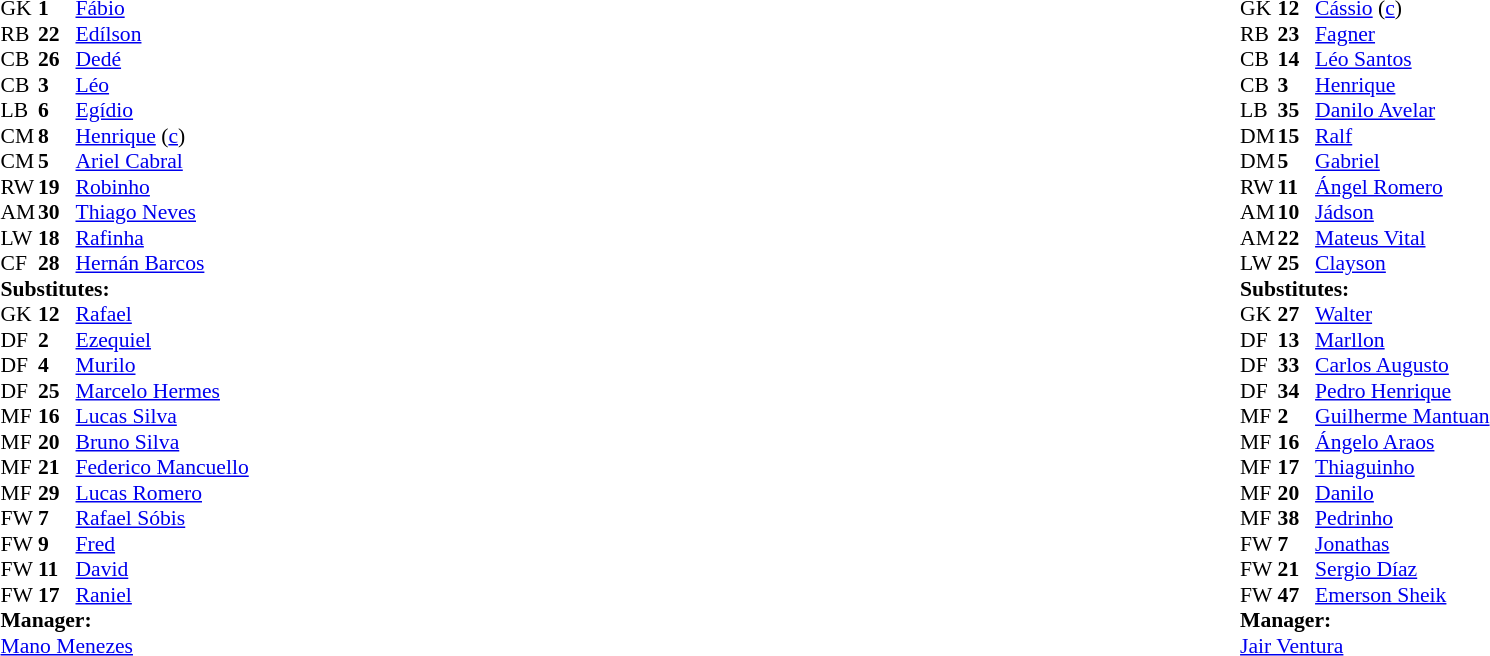<table width="100%">
<tr>
<td valign="top" width="40%"><br><table style="font-size:90%;" cellspacing="0" cellpadding="0">
<tr>
<th width="25"></th>
<th width="25"></th>
</tr>
<tr>
<td>GK</td>
<td><strong>1</strong></td>
<td> <a href='#'>Fábio</a></td>
</tr>
<tr>
<td>RB</td>
<td><strong>22</strong></td>
<td> <a href='#'>Edílson</a></td>
</tr>
<tr>
<td>CB</td>
<td><strong>26</strong></td>
<td> <a href='#'>Dedé</a></td>
</tr>
<tr>
<td>CB</td>
<td><strong>3</strong></td>
<td> <a href='#'>Léo</a></td>
</tr>
<tr>
<td>LB</td>
<td><strong>6</strong></td>
<td> <a href='#'>Egídio</a></td>
<td></td>
</tr>
<tr>
<td>CM</td>
<td><strong>8</strong></td>
<td> <a href='#'>Henrique</a> (<a href='#'>c</a>)</td>
<td></td>
</tr>
<tr>
<td>CM</td>
<td><strong>5</strong></td>
<td> <a href='#'>Ariel Cabral</a></td>
</tr>
<tr>
<td>RW</td>
<td><strong>19</strong></td>
<td> <a href='#'>Robinho</a></td>
</tr>
<tr>
<td>AM</td>
<td><strong>30</strong></td>
<td> <a href='#'>Thiago Neves</a></td>
<td></td>
<td></td>
</tr>
<tr>
<td>LW</td>
<td><strong>18</strong></td>
<td> <a href='#'>Rafinha</a></td>
<td></td>
<td></td>
</tr>
<tr>
<td>CF</td>
<td><strong>28</strong></td>
<td> <a href='#'>Hernán Barcos</a></td>
<td></td>
<td></td>
</tr>
<tr>
<td colspan=3><strong>Substitutes:</strong></td>
</tr>
<tr>
<td>GK</td>
<td><strong>12</strong></td>
<td> <a href='#'>Rafael</a></td>
</tr>
<tr>
<td>DF</td>
<td><strong>2</strong></td>
<td> <a href='#'>Ezequiel</a></td>
</tr>
<tr>
<td>DF</td>
<td><strong>4</strong></td>
<td> <a href='#'>Murilo</a></td>
</tr>
<tr>
<td>DF</td>
<td><strong>25</strong></td>
<td> <a href='#'>Marcelo Hermes</a></td>
</tr>
<tr>
<td>MF</td>
<td><strong>16</strong></td>
<td> <a href='#'>Lucas Silva</a></td>
</tr>
<tr>
<td>MF</td>
<td><strong>20</strong></td>
<td> <a href='#'>Bruno Silva</a></td>
</tr>
<tr>
<td>MF</td>
<td><strong>21</strong></td>
<td> <a href='#'>Federico Mancuello</a></td>
</tr>
<tr>
<td>MF</td>
<td><strong>29</strong></td>
<td> <a href='#'>Lucas Romero</a></td>
</tr>
<tr>
<td>FW</td>
<td><strong>7</strong></td>
<td> <a href='#'>Rafael Sóbis</a></td>
<td></td>
<td></td>
</tr>
<tr>
<td>FW</td>
<td><strong>9</strong></td>
<td> <a href='#'>Fred</a></td>
</tr>
<tr>
<td>FW</td>
<td><strong>11</strong></td>
<td> <a href='#'>David</a></td>
<td></td>
<td></td>
</tr>
<tr>
<td>FW</td>
<td><strong>17</strong></td>
<td> <a href='#'>Raniel</a></td>
<td></td>
<td></td>
</tr>
<tr>
<td colspan=3><strong>Manager:</strong></td>
</tr>
<tr>
<td colspan=4> <a href='#'>Mano Menezes</a></td>
</tr>
</table>
</td>
<td valign="top" width="50%"><br><table style="font-size:90%;" cellspacing="0" cellpadding="0" align="center">
<tr>
<th width=25></th>
<th width=25></th>
</tr>
<tr>
<td>GK</td>
<td><strong>12</strong></td>
<td> <a href='#'>Cássio</a> (<a href='#'>c</a>)</td>
</tr>
<tr>
<td>RB</td>
<td><strong>23</strong></td>
<td> <a href='#'>Fagner</a></td>
</tr>
<tr>
<td>CB</td>
<td><strong>14</strong></td>
<td> <a href='#'>Léo Santos</a></td>
<td></td>
</tr>
<tr>
<td>CB</td>
<td><strong>3</strong></td>
<td> <a href='#'>Henrique</a></td>
</tr>
<tr>
<td>LB</td>
<td><strong>35</strong></td>
<td> <a href='#'>Danilo Avelar</a></td>
</tr>
<tr>
<td>DM</td>
<td><strong>15</strong></td>
<td> <a href='#'>Ralf</a></td>
</tr>
<tr>
<td>DM</td>
<td><strong>5</strong></td>
<td> <a href='#'>Gabriel</a></td>
</tr>
<tr>
<td>RW</td>
<td><strong>11</strong></td>
<td> <a href='#'>Ángel Romero</a></td>
</tr>
<tr>
<td>AM</td>
<td><strong>10</strong></td>
<td> <a href='#'>Jádson</a></td>
<td></td>
<td></td>
</tr>
<tr>
<td>AM</td>
<td><strong>22</strong></td>
<td> <a href='#'>Mateus Vital</a></td>
<td></td>
<td></td>
</tr>
<tr>
<td>LW</td>
<td><strong>25</strong></td>
<td> <a href='#'>Clayson</a></td>
<td></td>
<td></td>
</tr>
<tr>
<td colspan=3><strong>Substitutes:</strong></td>
</tr>
<tr>
<td>GK</td>
<td><strong>27</strong></td>
<td> <a href='#'>Walter</a></td>
</tr>
<tr>
<td>DF</td>
<td><strong>13</strong></td>
<td> <a href='#'>Marllon</a></td>
</tr>
<tr>
<td>DF</td>
<td><strong>33</strong></td>
<td> <a href='#'>Carlos Augusto</a></td>
</tr>
<tr>
<td>DF</td>
<td><strong>34</strong></td>
<td> <a href='#'>Pedro Henrique</a></td>
</tr>
<tr>
<td>MF</td>
<td><strong>2</strong></td>
<td> <a href='#'>Guilherme Mantuan</a></td>
</tr>
<tr>
<td>MF</td>
<td><strong>16</strong></td>
<td> <a href='#'>Ángelo Araos</a></td>
<td></td>
<td></td>
</tr>
<tr>
<td>MF</td>
<td><strong>17</strong></td>
<td> <a href='#'>Thiaguinho</a></td>
</tr>
<tr>
<td>MF</td>
<td><strong>20</strong></td>
<td> <a href='#'>Danilo</a></td>
</tr>
<tr>
<td>MF</td>
<td><strong>38</strong></td>
<td> <a href='#'>Pedrinho</a></td>
<td></td>
<td></td>
</tr>
<tr>
<td>FW</td>
<td><strong>7</strong></td>
<td> <a href='#'>Jonathas</a></td>
</tr>
<tr>
<td>FW</td>
<td><strong>21</strong></td>
<td> <a href='#'>Sergio Díaz</a></td>
</tr>
<tr>
<td>FW</td>
<td><strong>47</strong></td>
<td> <a href='#'>Emerson Sheik</a></td>
<td></td>
<td></td>
</tr>
<tr>
<td colspan=3><strong>Manager:</strong></td>
</tr>
<tr>
<td colspan=4> <a href='#'>Jair Ventura</a></td>
</tr>
</table>
</td>
</tr>
</table>
